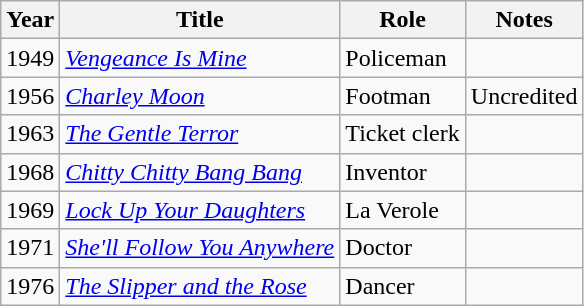<table class="wikitable">
<tr>
<th>Year</th>
<th>Title</th>
<th>Role</th>
<th>Notes</th>
</tr>
<tr>
<td>1949</td>
<td><em><a href='#'>Vengeance Is Mine</a></em></td>
<td>Policeman</td>
<td></td>
</tr>
<tr>
<td>1956</td>
<td><em><a href='#'>Charley Moon</a></em></td>
<td>Footman</td>
<td>Uncredited</td>
</tr>
<tr>
<td>1963</td>
<td><em><a href='#'>The Gentle Terror</a></em></td>
<td>Ticket clerk</td>
<td></td>
</tr>
<tr>
<td>1968</td>
<td><em><a href='#'>Chitty Chitty Bang Bang</a></em></td>
<td>Inventor</td>
<td></td>
</tr>
<tr>
<td>1969</td>
<td><em><a href='#'>Lock Up Your Daughters</a></em></td>
<td>La Verole</td>
<td></td>
</tr>
<tr>
<td>1971</td>
<td><em><a href='#'>She'll Follow You Anywhere</a></em></td>
<td>Doctor</td>
<td></td>
</tr>
<tr>
<td>1976</td>
<td><em><a href='#'>The Slipper and the Rose</a></em></td>
<td>Dancer</td>
<td></td>
</tr>
</table>
